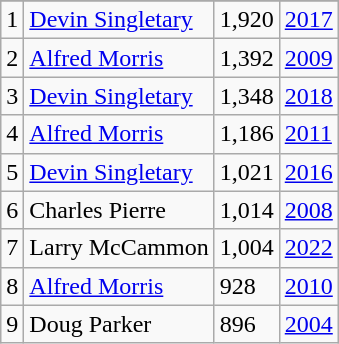<table class="wikitable">
<tr>
</tr>
<tr>
<td>1</td>
<td><a href='#'>Devin Singletary</a></td>
<td>1,920</td>
<td><a href='#'>2017</a></td>
</tr>
<tr>
<td>2</td>
<td><a href='#'>Alfred Morris</a></td>
<td>1,392</td>
<td><a href='#'>2009</a></td>
</tr>
<tr>
<td>3</td>
<td><a href='#'>Devin Singletary</a></td>
<td>1,348</td>
<td><a href='#'>2018</a></td>
</tr>
<tr>
<td>4</td>
<td><a href='#'>Alfred Morris</a></td>
<td>1,186</td>
<td><a href='#'>2011</a></td>
</tr>
<tr>
<td>5</td>
<td><a href='#'>Devin Singletary</a></td>
<td>1,021</td>
<td><a href='#'>2016</a></td>
</tr>
<tr>
<td>6</td>
<td>Charles Pierre</td>
<td>1,014</td>
<td><a href='#'>2008</a></td>
</tr>
<tr>
<td>7</td>
<td>Larry McCammon</td>
<td>1,004</td>
<td><a href='#'>2022</a></td>
</tr>
<tr>
<td>8</td>
<td><a href='#'>Alfred Morris</a></td>
<td>928</td>
<td><a href='#'>2010</a></td>
</tr>
<tr>
<td>9</td>
<td>Doug Parker</td>
<td>896</td>
<td><a href='#'>2004</a></td>
</tr>
</table>
